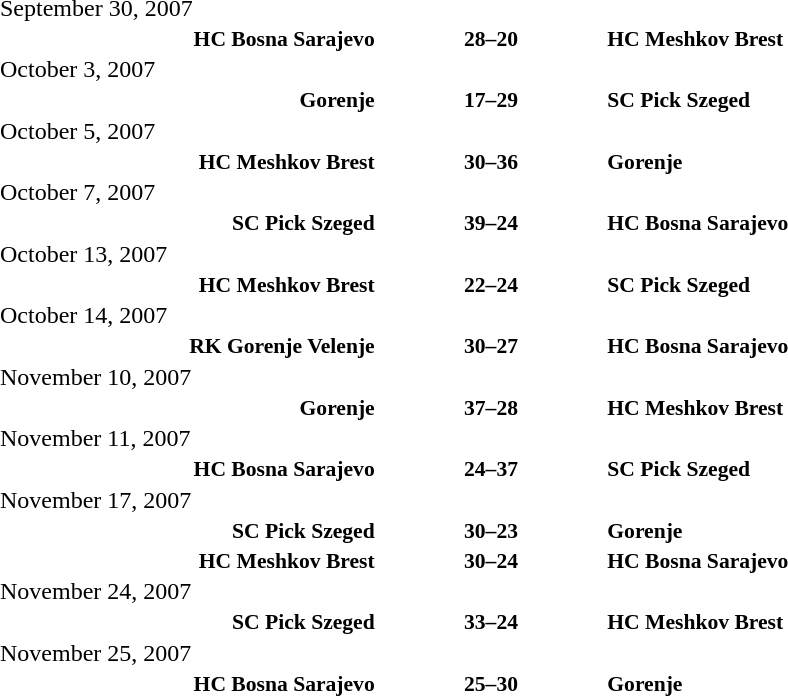<table width=100% cellspacing=1>
<tr>
<th width=20%></th>
<th width=12%></th>
<th width=20%></th>
<th></th>
</tr>
<tr>
<td>September 30, 2007</td>
</tr>
<tr style=font-size:90%>
<td align=right><strong>HC Bosna Sarajevo</strong></td>
<td align=center><strong>28–20</strong></td>
<td><strong>HC Meshkov Brest</strong></td>
</tr>
<tr>
<td>October 3, 2007</td>
</tr>
<tr style=font-size:90%>
<td align=right><strong>Gorenje</strong></td>
<td align=center><strong>17–29</strong></td>
<td><strong>SC Pick Szeged</strong></td>
</tr>
<tr>
<td>October 5, 2007</td>
</tr>
<tr style=font-size:90%>
<td align=right><strong>HC Meshkov Brest</strong></td>
<td align=center><strong>30–36</strong></td>
<td><strong>Gorenje</strong></td>
</tr>
<tr>
<td>October 7, 2007</td>
</tr>
<tr style=font-size:90%>
<td align=right><strong>SC Pick Szeged</strong></td>
<td align=center><strong>39–24</strong></td>
<td><strong>HC Bosna Sarajevo</strong></td>
</tr>
<tr>
<td>October 13, 2007</td>
</tr>
<tr style=font-size:90%>
<td align=right><strong>HC Meshkov Brest</strong></td>
<td align=center><strong>22–24</strong></td>
<td><strong>SC Pick Szeged</strong></td>
</tr>
<tr>
<td>October 14, 2007</td>
</tr>
<tr style=font-size:90%>
<td align=right><strong>RK Gorenje Velenje</strong></td>
<td align=center><strong>30–27</strong></td>
<td><strong>HC Bosna Sarajevo</strong></td>
</tr>
<tr>
<td>November 10, 2007</td>
</tr>
<tr style=font-size:90%>
<td align=right><strong>Gorenje</strong></td>
<td align=center><strong>37–28</strong></td>
<td><strong>HC Meshkov Brest</strong></td>
</tr>
<tr>
<td>November 11, 2007</td>
</tr>
<tr style=font-size:90%>
<td align=right><strong>HC Bosna Sarajevo</strong></td>
<td align=center><strong>24–37</strong></td>
<td><strong>SC Pick Szeged</strong></td>
</tr>
<tr>
<td>November 17, 2007</td>
</tr>
<tr style=font-size:90%>
<td align=right><strong>SC Pick Szeged</strong></td>
<td align=center><strong>30–23</strong></td>
<td><strong>Gorenje</strong></td>
</tr>
<tr style=font-size:90%>
<td align=right><strong>HC Meshkov Brest</strong></td>
<td align=center><strong>30–24</strong></td>
<td><strong>HC Bosna Sarajevo</strong></td>
</tr>
<tr>
<td>November 24, 2007</td>
</tr>
<tr style=font-size:90%>
<td align=right><strong>SC Pick Szeged</strong></td>
<td align=center><strong>33–24</strong></td>
<td><strong>HC Meshkov Brest</strong></td>
</tr>
<tr>
<td>November 25, 2007</td>
</tr>
<tr style=font-size:90%>
<td align=right><strong>HC Bosna Sarajevo</strong></td>
<td align=center><strong>25–30</strong></td>
<td><strong>Gorenje</strong></td>
</tr>
</table>
